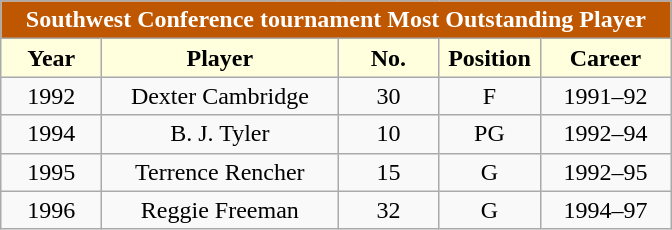<table class="wikitable" style="text-align:center">
<tr>
<td colspan="5" style= "background: #BF5700; color:white"><strong>Southwest Conference tournament Most Outstanding Player</strong></td>
</tr>
<tr>
<th style="width:60px; background: #ffffdd;">Year</th>
<th style="width:150px; background: #ffffdd;">Player</th>
<th style="width:60px; background: #ffffdd;">No.</th>
<th style="width:60px; background: #ffffdd;">Position</th>
<th style="width:80px; background: #ffffdd;">Career</th>
</tr>
<tr>
<td>1992</td>
<td>Dexter Cambridge</td>
<td>30</td>
<td>F</td>
<td>1991–92</td>
</tr>
<tr>
<td>1994</td>
<td>B. J. Tyler</td>
<td>10</td>
<td>PG</td>
<td>1992–94</td>
</tr>
<tr>
<td>1995</td>
<td>Terrence Rencher</td>
<td>15</td>
<td>G</td>
<td>1992–95</td>
</tr>
<tr>
<td>1996</td>
<td>Reggie Freeman</td>
<td>32</td>
<td>G</td>
<td>1994–97</td>
</tr>
</table>
